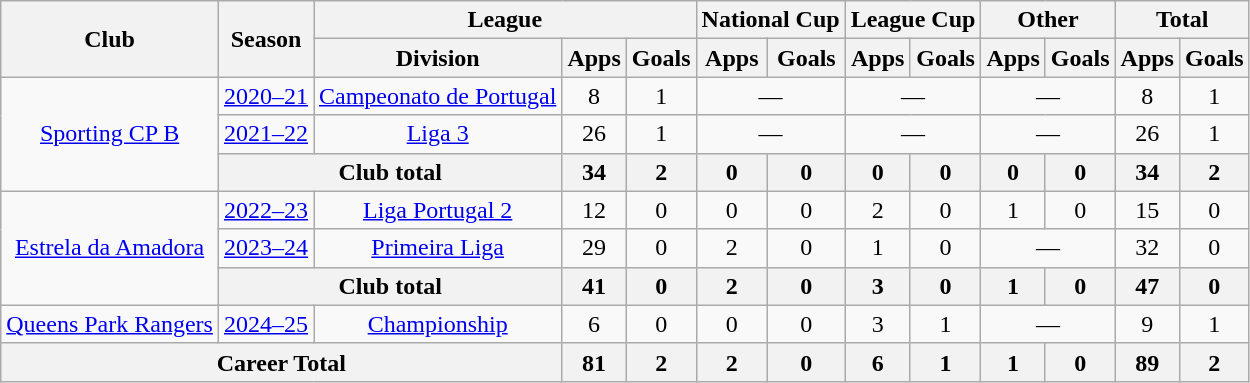<table class="wikitable" style="text-align: center">
<tr>
<th rowspan="2">Club</th>
<th rowspan="2">Season</th>
<th colspan="3">League</th>
<th colspan="2">National Cup</th>
<th colspan="2">League Cup</th>
<th colspan="2">Other</th>
<th colspan="2">Total</th>
</tr>
<tr>
<th>Division</th>
<th>Apps</th>
<th>Goals</th>
<th>Apps</th>
<th>Goals</th>
<th>Apps</th>
<th>Goals</th>
<th>Apps</th>
<th>Goals</th>
<th>Apps</th>
<th>Goals</th>
</tr>
<tr>
<td rowspan="3"><a href='#'>Sporting CP B</a></td>
<td><a href='#'>2020–21</a></td>
<td><a href='#'>Campeonato de Portugal</a></td>
<td>8</td>
<td>1</td>
<td colspan="2">—</td>
<td colspan="2">—</td>
<td colspan="2">—</td>
<td>8</td>
<td>1</td>
</tr>
<tr>
<td><a href='#'>2021–22</a></td>
<td><a href='#'>Liga 3</a></td>
<td>26</td>
<td>1</td>
<td colspan="2">—</td>
<td colspan="2">—</td>
<td colspan="2">—</td>
<td>26</td>
<td>1</td>
</tr>
<tr>
<th colspan="2">Club total</th>
<th>34</th>
<th>2</th>
<th>0</th>
<th>0</th>
<th>0</th>
<th>0</th>
<th>0</th>
<th>0</th>
<th>34</th>
<th>2</th>
</tr>
<tr>
<td rowspan="3"><a href='#'>Estrela da Amadora</a></td>
<td><a href='#'>2022–23</a></td>
<td><a href='#'>Liga Portugal 2</a></td>
<td>12</td>
<td>0</td>
<td>0</td>
<td>0</td>
<td>2</td>
<td>0</td>
<td>1</td>
<td>0</td>
<td>15</td>
<td>0</td>
</tr>
<tr>
<td><a href='#'>2023–24</a></td>
<td><a href='#'>Primeira Liga</a></td>
<td>29</td>
<td>0</td>
<td>2</td>
<td>0</td>
<td>1</td>
<td>0</td>
<td colspan="2">—</td>
<td>32</td>
<td>0</td>
</tr>
<tr>
<th colspan="2">Club total</th>
<th>41</th>
<th>0</th>
<th>2</th>
<th>0</th>
<th>3</th>
<th>0</th>
<th>1</th>
<th>0</th>
<th>47</th>
<th>0</th>
</tr>
<tr>
<td><a href='#'>Queens Park Rangers</a></td>
<td><a href='#'>2024–25</a></td>
<td><a href='#'>Championship</a></td>
<td>6</td>
<td>0</td>
<td>0</td>
<td>0</td>
<td>3</td>
<td>1</td>
<td colspan="2">—</td>
<td>9</td>
<td>1</td>
</tr>
<tr>
<th colspan="3">Career Total</th>
<th>81</th>
<th>2</th>
<th>2</th>
<th>0</th>
<th>6</th>
<th>1</th>
<th>1</th>
<th>0</th>
<th>89</th>
<th>2</th>
</tr>
</table>
